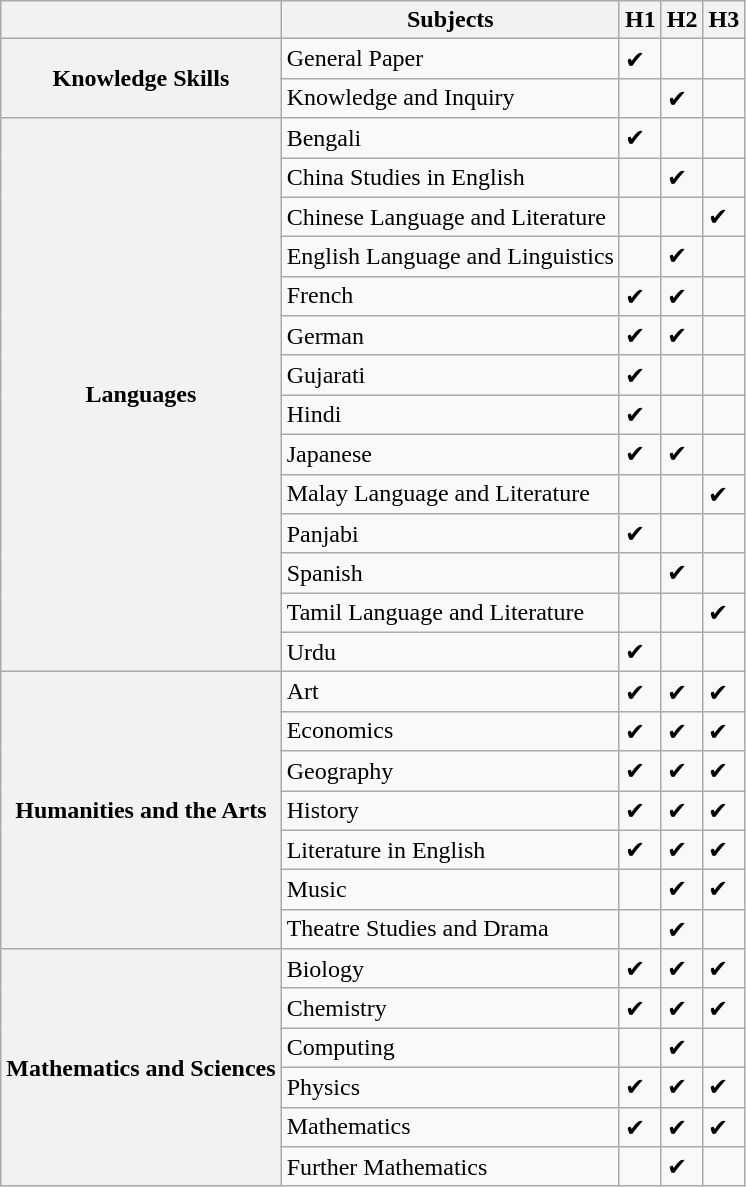<table class="wikitable">
<tr>
<th></th>
<th>Subjects</th>
<th>H1</th>
<th>H2</th>
<th>H3</th>
</tr>
<tr>
<th rowspan="2">Knowledge Skills</th>
<td>General Paper</td>
<td>✔</td>
<td></td>
<td></td>
</tr>
<tr>
<td>Knowledge and Inquiry</td>
<td></td>
<td>✔</td>
<td></td>
</tr>
<tr>
<th rowspan="14">Languages</th>
<td>Bengali</td>
<td>✔</td>
<td></td>
<td></td>
</tr>
<tr>
<td>China Studies in English</td>
<td></td>
<td>✔</td>
<td></td>
</tr>
<tr>
<td>Chinese Language and Literature</td>
<td></td>
<td></td>
<td>✔</td>
</tr>
<tr>
<td>English Language and Linguistics</td>
<td></td>
<td>✔</td>
<td></td>
</tr>
<tr>
<td>French</td>
<td>✔</td>
<td>✔</td>
<td></td>
</tr>
<tr>
<td>German</td>
<td>✔</td>
<td>✔</td>
<td></td>
</tr>
<tr>
<td>Gujarati</td>
<td>✔</td>
<td></td>
<td></td>
</tr>
<tr>
<td>Hindi</td>
<td>✔</td>
<td></td>
<td></td>
</tr>
<tr>
<td>Japanese</td>
<td>✔</td>
<td>✔</td>
<td></td>
</tr>
<tr>
<td>Malay Language and Literature</td>
<td></td>
<td></td>
<td>✔</td>
</tr>
<tr>
<td>Panjabi</td>
<td>✔</td>
<td></td>
<td></td>
</tr>
<tr>
<td>Spanish</td>
<td></td>
<td>✔</td>
<td></td>
</tr>
<tr>
<td>Tamil Language and Literature</td>
<td></td>
<td></td>
<td>✔</td>
</tr>
<tr>
<td>Urdu</td>
<td>✔</td>
<td></td>
<td></td>
</tr>
<tr>
<th rowspan="7">Humanities and the Arts</th>
<td>Art</td>
<td>✔</td>
<td>✔</td>
<td>✔</td>
</tr>
<tr>
<td>Economics</td>
<td>✔</td>
<td>✔</td>
<td>✔</td>
</tr>
<tr>
<td>Geography</td>
<td>✔</td>
<td>✔</td>
<td>✔</td>
</tr>
<tr>
<td>History</td>
<td>✔</td>
<td>✔</td>
<td>✔</td>
</tr>
<tr>
<td>Literature in English</td>
<td>✔</td>
<td>✔</td>
<td>✔</td>
</tr>
<tr>
<td>Music</td>
<td></td>
<td>✔</td>
<td>✔</td>
</tr>
<tr>
<td>Theatre Studies and Drama</td>
<td></td>
<td>✔</td>
<td></td>
</tr>
<tr>
<th rowspan="6">Mathematics and Sciences</th>
<td>Biology</td>
<td>✔</td>
<td>✔</td>
<td>✔</td>
</tr>
<tr>
<td>Chemistry</td>
<td>✔</td>
<td>✔</td>
<td>✔</td>
</tr>
<tr>
<td>Computing</td>
<td></td>
<td>✔</td>
<td></td>
</tr>
<tr>
<td>Physics</td>
<td>✔</td>
<td>✔</td>
<td>✔</td>
</tr>
<tr>
<td>Mathematics</td>
<td>✔</td>
<td>✔</td>
<td>✔</td>
</tr>
<tr>
<td>Further Mathematics</td>
<td></td>
<td>✔</td>
<td></td>
</tr>
</table>
